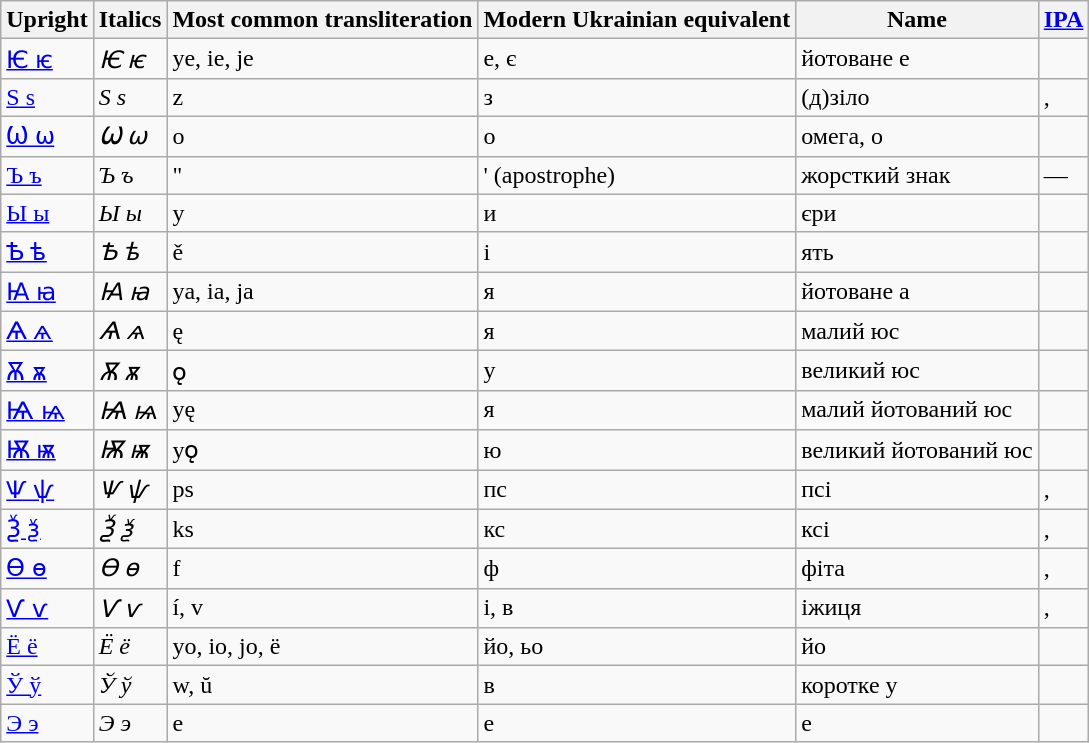<table class="wikitable">
<tr>
<th>Upright</th>
<th>Italics</th>
<th>Most common transliteration</th>
<th>Modern Ukrainian equivalent</th>
<th>Name</th>
<th><a href='#'>IPA</a></th>
</tr>
<tr>
<td><a href='#'>Ѥ ѥ</a></td>
<td><em>Ѥ ѥ</em></td>
<td>ye, ie, je</td>
<td>е, є</td>
<td>йотоване е</td>
<td></td>
</tr>
<tr>
<td><a href='#'>Ѕ ѕ</a></td>
<td><em>Ѕ ѕ</em></td>
<td>z</td>
<td>з</td>
<td>(д)зіло</td>
<td>, </td>
</tr>
<tr>
<td><a href='#'>Ѡ ѡ</a></td>
<td><em>Ѡ ѡ</em></td>
<td>o</td>
<td>о</td>
<td>омега, о</td>
<td></td>
</tr>
<tr>
<td><a href='#'>Ъ ъ</a></td>
<td><em>Ъ ъ</em></td>
<td>"</td>
<td>' (apostrophe)</td>
<td>жорсткий знак</td>
<td>—</td>
</tr>
<tr>
<td><a href='#'>Ы ы</a></td>
<td><em>Ы ы</em></td>
<td>y</td>
<td>и</td>
<td>єри</td>
<td></td>
</tr>
<tr>
<td><a href='#'>Ѣ ѣ</a></td>
<td><em>Ѣ ѣ</em></td>
<td>ě</td>
<td>і</td>
<td>ять</td>
<td></td>
</tr>
<tr>
<td><a href='#'>Ꙗ ꙗ</a></td>
<td><em>Ꙗ ꙗ</em></td>
<td>ya, ia, ja</td>
<td>я</td>
<td>йотоване а</td>
<td></td>
</tr>
<tr>
<td><a href='#'>Ѧ ѧ</a></td>
<td><em>Ѧ ѧ</em></td>
<td>ę</td>
<td>я</td>
<td>малий юс</td>
<td></td>
</tr>
<tr>
<td><a href='#'>Ѫ ѫ</a></td>
<td><em>Ѫ ѫ</em></td>
<td>ǫ</td>
<td>у</td>
<td>великий юс</td>
<td></td>
</tr>
<tr>
<td><a href='#'>Ѩ ѩ</a></td>
<td><em>Ѩ ѩ</em></td>
<td>yę</td>
<td>я</td>
<td>малий йотований юс</td>
<td></td>
</tr>
<tr>
<td><a href='#'>Ѭ ѭ</a></td>
<td><em>Ѭ ѭ</em></td>
<td>yǫ</td>
<td>ю</td>
<td>великий йотований юс</td>
<td></td>
</tr>
<tr>
<td><a href='#'>Ѱ ѱ</a></td>
<td><em>Ѱ ѱ</em></td>
<td>ps</td>
<td>пс</td>
<td>псі</td>
<td>, </td>
</tr>
<tr>
<td><a href='#'>Ѯ ѯ</a></td>
<td><em>Ѯ ѯ</em></td>
<td>ks</td>
<td>кс</td>
<td>ксі</td>
<td>, </td>
</tr>
<tr>
<td><a href='#'>Ѳ ѳ</a></td>
<td><em>Ѳ ѳ</em></td>
<td>f</td>
<td>ф</td>
<td>фіта</td>
<td>, </td>
</tr>
<tr>
<td><a href='#'>Ѵ ѵ</a></td>
<td><em>Ѵ ѵ</em></td>
<td>í, v</td>
<td>і, в</td>
<td>іжиця</td>
<td>, </td>
</tr>
<tr>
<td><a href='#'>Ё ё</a></td>
<td><em>Ё ё</em></td>
<td>yo, io, jo, ë</td>
<td>йо, ьо</td>
<td>йо</td>
<td></td>
</tr>
<tr>
<td><a href='#'>Ў ў</a></td>
<td><em>Ў ў</em></td>
<td>w, ŭ</td>
<td>в</td>
<td>коротке у</td>
<td></td>
</tr>
<tr>
<td><a href='#'>Э э</a></td>
<td><em>Э э</em></td>
<td>e</td>
<td>e</td>
<td>e</td>
<td></td>
</tr>
</table>
